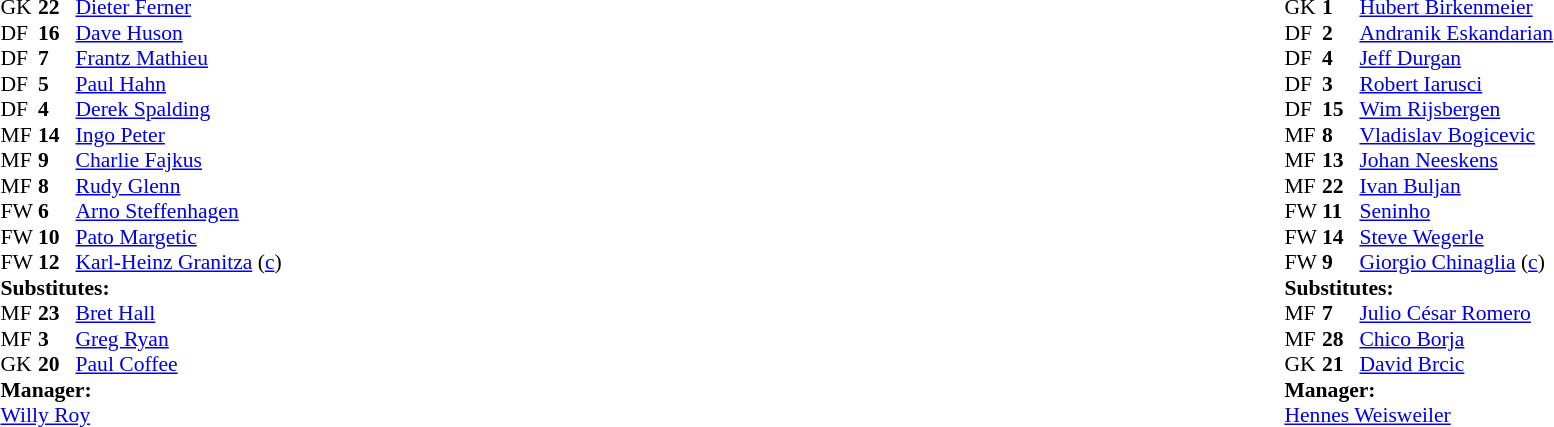<table style="width:100%;">
<tr>
<td style="vertical-align:top; width:50%;"><br><table style="font-size: 90%" cellspacing="0" cellpadding="0">
<tr>
<td colspan="4"></td>
</tr>
<tr>
<th width="25"></th>
<th width="25"></th>
</tr>
<tr>
<td>GK</td>
<td><strong>22</strong></td>
<td> <a href='#'>Dieter Ferner</a></td>
</tr>
<tr>
<td>DF</td>
<td><strong>16</strong></td>
<td> <a href='#'>Dave Huson</a></td>
<td></td>
<td></td>
</tr>
<tr>
<td>DF</td>
<td><strong>7</strong></td>
<td> <a href='#'>Frantz Mathieu</a></td>
<td></td>
</tr>
<tr>
<td>DF</td>
<td><strong>5</strong></td>
<td> <a href='#'>Paul Hahn</a></td>
<td></td>
</tr>
<tr>
<td>DF</td>
<td><strong>4</strong></td>
<td> <a href='#'>Derek Spalding</a></td>
</tr>
<tr>
<td>MF</td>
<td><strong>14</strong></td>
<td> <a href='#'>Ingo Peter</a></td>
<td></td>
</tr>
<tr>
<td>MF</td>
<td><strong>9</strong></td>
<td> <a href='#'>Charlie Fajkus</a></td>
<td></td>
<td></td>
</tr>
<tr>
<td>MF</td>
<td><strong>8</strong></td>
<td> <a href='#'>Rudy Glenn</a></td>
<td></td>
</tr>
<tr>
<td>FW</td>
<td><strong>6</strong></td>
<td> <a href='#'>Arno Steffenhagen</a></td>
<td></td>
</tr>
<tr>
<td>FW</td>
<td><strong>10</strong></td>
<td> <a href='#'>Pato Margetic</a></td>
<td></td>
<td></td>
</tr>
<tr>
<td>FW</td>
<td><strong>12</strong></td>
<td> <a href='#'>Karl-Heinz Granitza</a> (<a href='#'>c</a>)</td>
</tr>
<tr>
<td colspan="4"><strong>Substitutes:</strong></td>
</tr>
<tr>
<td>MF</td>
<td><strong>23</strong></td>
<td> <a href='#'>Bret Hall</a></td>
<td></td>
<td></td>
</tr>
<tr>
<td>MF</td>
<td><strong>3</strong></td>
<td> <a href='#'>Greg Ryan</a></td>
<td></td>
<td></td>
</tr>
<tr>
<td>GK</td>
<td><strong>20</strong></td>
<td> <a href='#'>Paul Coffee</a></td>
<td></td>
<td></td>
</tr>
<tr>
<td colspan="4"><strong>Manager:</strong></td>
</tr>
<tr>
<td colspan="4"> <a href='#'>Willy Roy</a></td>
</tr>
</table>
</td>
<td valign="top"></td>
<td style="vertical-align:top; width:50%;"><br><table cellspacing="0" cellpadding="0" style="font-size:90%; margin:auto;">
<tr>
<td colspan="4"></td>
</tr>
<tr>
<th width="25"></th>
<th width="25"></th>
</tr>
<tr>
<td>GK</td>
<td><strong>1</strong></td>
<td> <a href='#'>Hubert Birkenmeier</a></td>
</tr>
<tr>
<td>DF</td>
<td><strong>2</strong></td>
<td> <a href='#'>Andranik Eskandarian</a></td>
<td></td>
</tr>
<tr>
<td>DF</td>
<td><strong>4</strong></td>
<td> <a href='#'>Jeff Durgan</a></td>
</tr>
<tr>
<td>DF</td>
<td><strong>3</strong></td>
<td> <a href='#'>Robert Iarusci</a></td>
<td></td>
</tr>
<tr>
<td>DF</td>
<td><strong>15</strong></td>
<td> <a href='#'>Wim Rijsbergen</a></td>
<td></td>
<td></td>
</tr>
<tr>
<td>MF</td>
<td><strong>8</strong></td>
<td> <a href='#'>Vladislav Bogicevic</a></td>
</tr>
<tr>
<td>MF</td>
<td><strong>13</strong></td>
<td> <a href='#'>Johan Neeskens</a></td>
</tr>
<tr>
<td>MF</td>
<td><strong>22</strong></td>
<td> <a href='#'>Ivan Buljan</a></td>
</tr>
<tr>
<td>FW</td>
<td><strong>11</strong></td>
<td> <a href='#'>Seninho</a></td>
</tr>
<tr>
<td>FW</td>
<td><strong>14</strong></td>
<td> <a href='#'>Steve Wegerle</a></td>
<td></td>
<td></td>
</tr>
<tr>
<td>FW</td>
<td><strong>9</strong></td>
<td> <a href='#'>Giorgio Chinaglia</a> (<a href='#'>c</a>)</td>
</tr>
<tr>
<td colspan="4"><strong>Substitutes:</strong></td>
</tr>
<tr>
<td>MF</td>
<td><strong>7</strong></td>
<td> <a href='#'>Julio César Romero</a></td>
<td></td>
<td></td>
</tr>
<tr>
<td>MF</td>
<td><strong>28</strong></td>
<td> <a href='#'>Chico Borja</a></td>
<td></td>
<td></td>
</tr>
<tr>
<td>GK</td>
<td><strong>21</strong></td>
<td> <a href='#'>David Brcic</a></td>
<td></td>
<td></td>
</tr>
<tr>
<td colspan="4"><strong>Manager:</strong></td>
</tr>
<tr>
<td colspan="4"> <a href='#'>Hennes Weisweiler</a></td>
</tr>
</table>
</td>
</tr>
</table>
